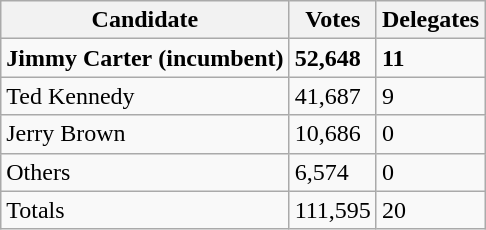<table class="wikitable">
<tr>
<th>Candidate</th>
<th>Votes</th>
<th>Delegates</th>
</tr>
<tr>
<td><strong>Jimmy Carter</strong> <strong>(incumbent)</strong></td>
<td><strong>52,648</strong></td>
<td><strong>11</strong></td>
</tr>
<tr>
<td>Ted Kennedy</td>
<td>41,687</td>
<td>9</td>
</tr>
<tr>
<td>Jerry Brown</td>
<td>10,686</td>
<td>0</td>
</tr>
<tr>
<td>Others</td>
<td>6,574</td>
<td>0</td>
</tr>
<tr>
<td>Totals</td>
<td>111,595</td>
<td>20</td>
</tr>
</table>
